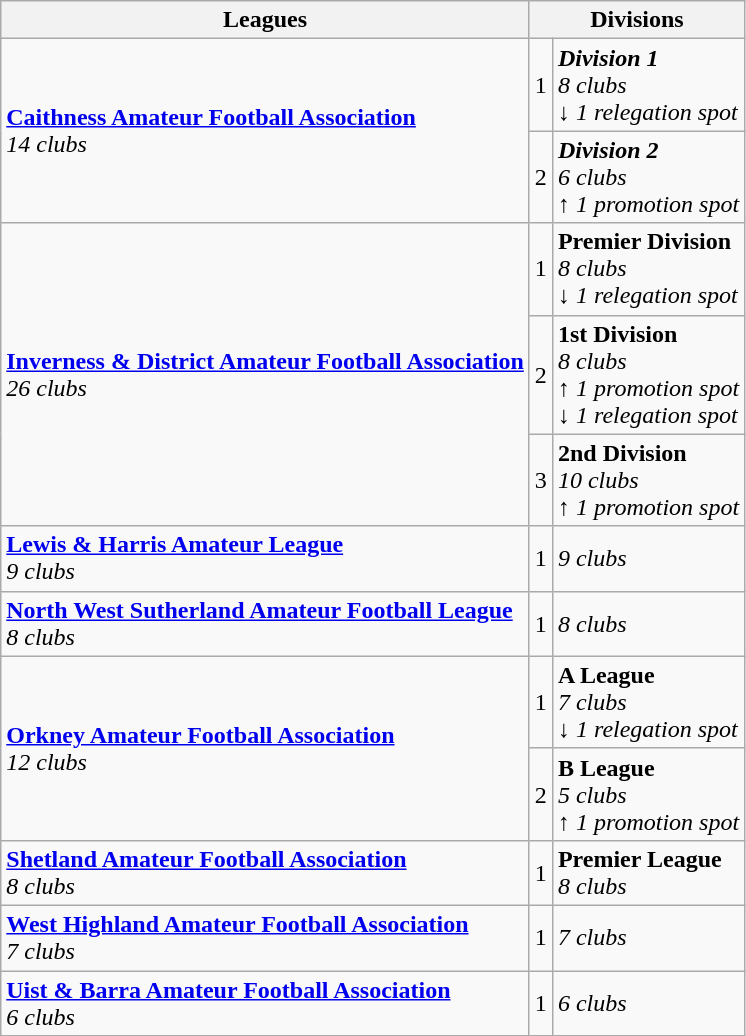<table class="wikitable">
<tr>
<th><strong>Leagues</strong></th>
<th colspan="2">Divisions</th>
</tr>
<tr>
<td rowspan="2"><strong><a href='#'>Caithness Amateur Football Association</a></strong><br><em>14 clubs</em></td>
<td>1</td>
<td><strong><em>Division 1</em></strong><br><em>8 clubs</em><br><em>↓ 1 relegation spot</em></td>
</tr>
<tr>
<td>2</td>
<td><strong><em>Division 2</em></strong><br><em>6 clubs</em><br><em>↑ 1 promotion spot</em></td>
</tr>
<tr>
<td rowspan="3"><a href='#'><strong>Inverness & District Amateur Football Association</strong></a><br><em>26 clubs</em></td>
<td>1</td>
<td><strong>Premier Division</strong><br><em>8 clubs</em><br><em>↓ 1 relegation spot</em></td>
</tr>
<tr>
<td>2</td>
<td><strong>1st Division</strong><br><em>8 clubs</em><br><em>↑ 1 promotion spot</em><br><em>↓ 1 relegation spot</em></td>
</tr>
<tr>
<td>3</td>
<td><strong>2nd Division</strong><br><em>10 clubs</em><br><em>↑ 1 promotion spot</em></td>
</tr>
<tr>
<td><a href='#'><strong>Lewis & Harris Amateur League</strong></a><br><em>9 clubs</em></td>
<td>1</td>
<td><em>9 clubs</em></td>
</tr>
<tr>
<td><strong><a href='#'>North West Sutherland Amateur Football League</a></strong><br><em>8 clubs</em></td>
<td>1</td>
<td><em>8 clubs</em></td>
</tr>
<tr>
<td rowspan="2"><strong><a href='#'>Orkney Amateur Football Association</a></strong><br><em>12 clubs</em></td>
<td>1</td>
<td><strong>A League</strong><br><em>7 clubs</em><br><em>↓ 1 relegation spot</em></td>
</tr>
<tr>
<td>2</td>
<td><strong>B League</strong><br><em>5 clubs</em><br><em>↑ 1 promotion spot</em></td>
</tr>
<tr>
<td><a href='#'><strong>Shetland Amateur Football Association</strong></a><br><em>8 clubs</em></td>
<td>1</td>
<td><strong>Premier League</strong><br><em>8 clubs</em></td>
</tr>
<tr>
<td><strong><a href='#'>West Highland Amateur Football Association</a></strong><br><em>7 clubs</em></td>
<td>1</td>
<td><em>7 clubs</em></td>
</tr>
<tr>
<td><strong><a href='#'>Uist & Barra Amateur Football Association</a></strong><br><em>6 clubs</em></td>
<td>1</td>
<td><em>6 clubs</em></td>
</tr>
</table>
